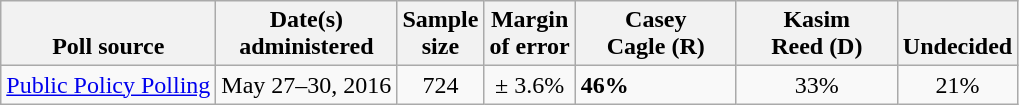<table class="wikitable">
<tr valign=bottom>
<th>Poll source</th>
<th>Date(s)<br>administered</th>
<th>Sample<br>size</th>
<th>Margin<br>of error</th>
<th style="width:100px;">Casey<br>Cagle (R)</th>
<th style="width:100px;">Kasim<br>Reed (D)</th>
<th>Undecided</th>
</tr>
<tr>
<td><a href='#'>Public Policy Polling</a></td>
<td align=center>May 27–30, 2016</td>
<td align=center>724</td>
<td align=center>± 3.6%</td>
<td><strong>46%</strong></td>
<td align=center>33%</td>
<td align=center>21%</td>
</tr>
</table>
